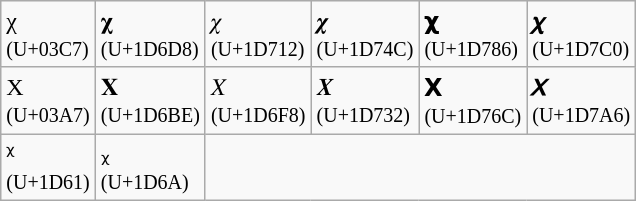<table class="wikitable">
<tr>
<td>χ<br><small>(U+03C7)</small></td>
<td>𝛘<br><small>(U+1D6D8)</small></td>
<td>𝜒<br><small>(U+1D712)</small></td>
<td>𝝌<br><small>(U+1D74C)</small></td>
<td>𝞆<br><small>(U+1D786)</small></td>
<td>𝟀<br><small>(U+1D7C0)</small></td>
</tr>
<tr>
<td>Χ<br><small>(U+03A7)</small></td>
<td>𝚾<br><small>(U+1D6BE)</small></td>
<td>𝛸<br><small>(U+1D6F8)</small></td>
<td>𝜲<br><small>(U+1D732)</small></td>
<td>𝝬<br><small>(U+1D76C)</small></td>
<td>𝞦<br><small>(U+1D7A6)</small></td>
</tr>
<tr>
<td>ᵡ<br><small>(U+1D61)</small></td>
<td>ᵪ<br><small>(U+1D6A)</small></td>
</tr>
</table>
